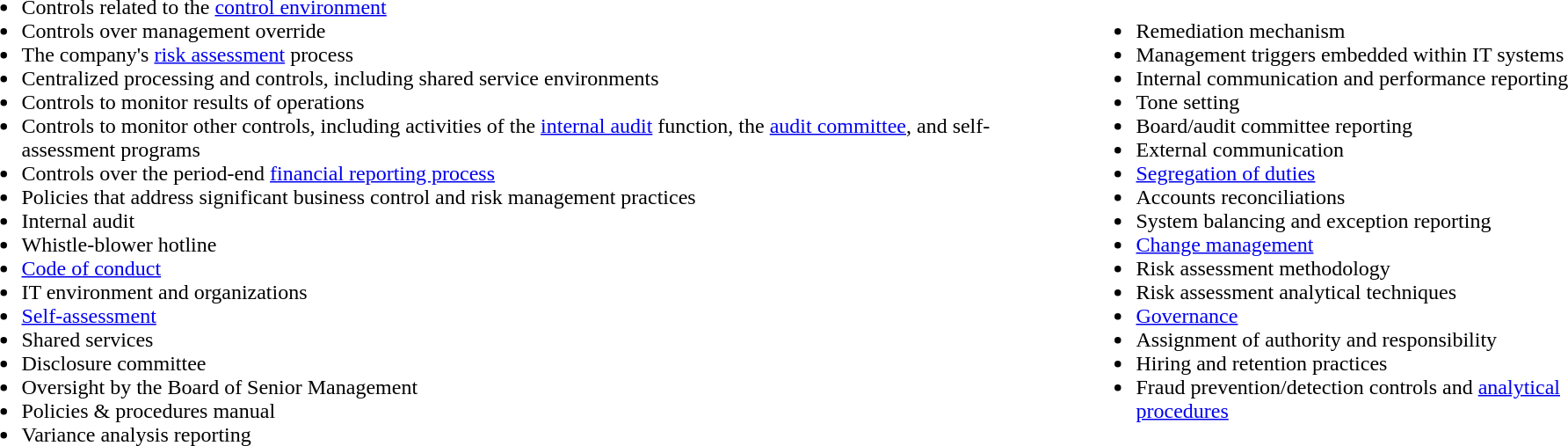<table>
<tr>
<td><br><ul><li>Controls related to the <a href='#'>control environment</a></li><li>Controls over management override</li><li>The company's <a href='#'>risk assessment</a> process</li><li>Centralized processing and controls, including shared service environments</li><li>Controls to monitor results of operations</li><li>Controls to monitor other controls, including activities of the <a href='#'>internal audit</a> function, the <a href='#'>audit committee</a>, and self-assessment programs</li><li>Controls over the period-end <a href='#'>financial reporting process</a></li><li>Policies that address significant business control and risk management practices</li><li>Internal audit</li><li>Whistle-blower hotline</li><li><a href='#'>Code of conduct</a></li><li>IT environment and organizations</li><li><a href='#'>Self-assessment</a></li><li>Shared services</li><li>Disclosure committee</li><li>Oversight by the Board of Senior Management</li><li>Policies & procedures manual</li><li>Variance analysis reporting</li></ul></td>
<td><br><ul><li>Remediation mechanism</li><li>Management triggers embedded within IT systems</li><li>Internal communication and performance reporting</li><li>Tone setting</li><li>Board/audit committee reporting</li><li>External communication</li><li><a href='#'>Segregation of duties</a></li><li>Accounts reconciliations</li><li>System balancing and exception reporting</li><li><a href='#'>Change management</a></li><li>Risk assessment methodology</li><li>Risk assessment analytical techniques</li><li><a href='#'>Governance</a></li><li>Assignment of authority and responsibility</li><li>Hiring and retention practices</li><li>Fraud prevention/detection controls and <a href='#'>analytical procedures</a></li></ul></td>
</tr>
</table>
